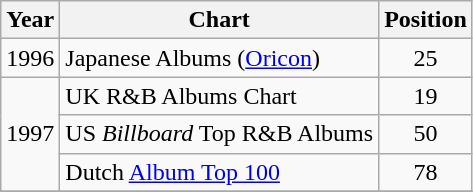<table class="wikitable">
<tr>
<th>Year</th>
<th>Chart</th>
<th>Position</th>
</tr>
<tr>
<td>1996</td>
<td>Japanese Albums (<a href='#'>Oricon</a>)</td>
<td align="center">25</td>
</tr>
<tr>
<td rowspan="3">1997</td>
<td>UK R&B Albums Chart</td>
<td align="center">19</td>
</tr>
<tr>
<td>US <em>Billboard</em> Top R&B Albums</td>
<td align="center">50</td>
</tr>
<tr>
<td>Dutch <a href='#'>Album Top 100</a></td>
<td align="center">78</td>
</tr>
<tr>
</tr>
</table>
